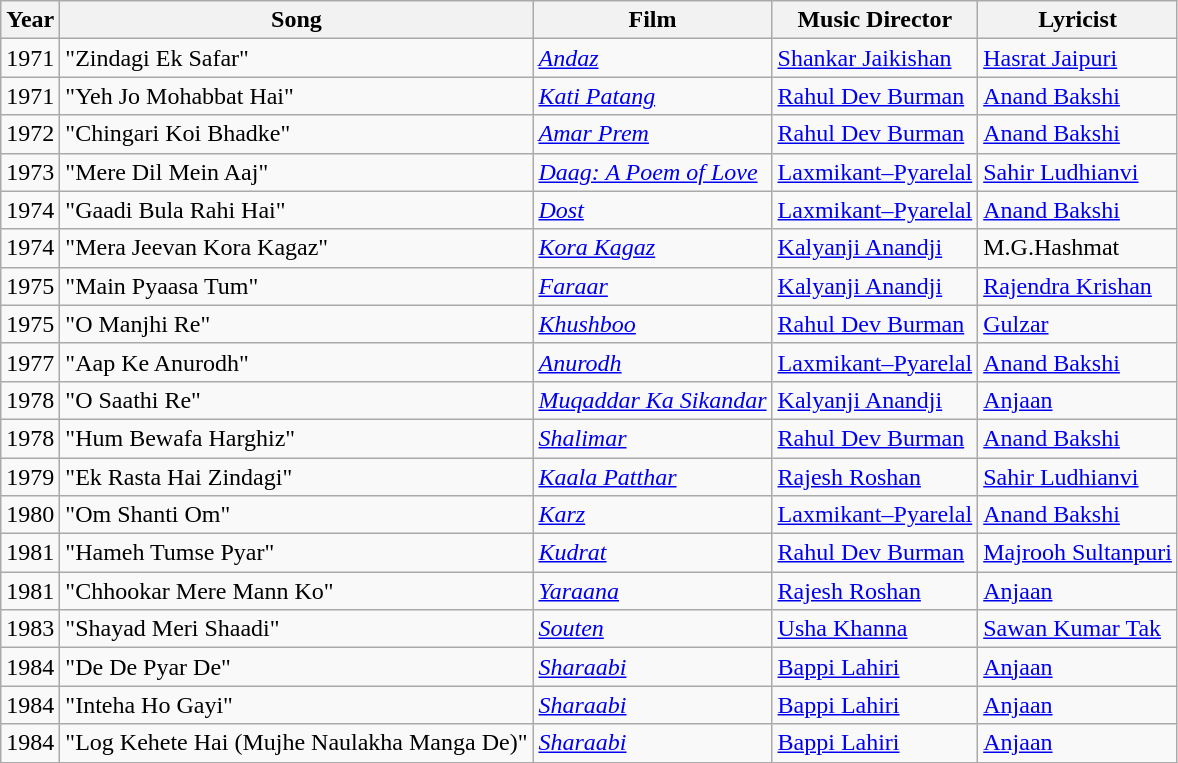<table class="wikitable sortable">
<tr>
<th>Year</th>
<th>Song</th>
<th>Film</th>
<th>Music Director</th>
<th>Lyricist</th>
</tr>
<tr>
<td>1971</td>
<td>"Zindagi Ek Safar"</td>
<td><em><a href='#'>Andaz</a></em></td>
<td><a href='#'>Shankar Jaikishan</a></td>
<td><a href='#'>Hasrat Jaipuri</a></td>
</tr>
<tr>
<td>1971</td>
<td>"Yeh Jo Mohabbat Hai"</td>
<td><em><a href='#'>Kati Patang</a></em></td>
<td><a href='#'>Rahul Dev Burman</a></td>
<td><a href='#'>Anand Bakshi</a></td>
</tr>
<tr>
<td>1972</td>
<td>"Chingari Koi Bhadke"</td>
<td><em><a href='#'>Amar Prem</a></em></td>
<td><a href='#'>Rahul Dev Burman</a></td>
<td><a href='#'>Anand Bakshi</a></td>
</tr>
<tr>
<td>1973</td>
<td>"Mere Dil Mein Aaj"</td>
<td><em><a href='#'>Daag: A Poem of Love</a></em></td>
<td><a href='#'>Laxmikant–Pyarelal</a></td>
<td><a href='#'>Sahir Ludhianvi</a></td>
</tr>
<tr>
<td>1974</td>
<td>"Gaadi Bula Rahi Hai"</td>
<td><em><a href='#'>Dost</a></em></td>
<td><a href='#'>Laxmikant–Pyarelal</a></td>
<td><a href='#'>Anand Bakshi</a></td>
</tr>
<tr>
<td>1974</td>
<td>"Mera Jeevan Kora Kagaz"</td>
<td><em><a href='#'>Kora Kagaz</a></em></td>
<td><a href='#'>Kalyanji Anandji</a></td>
<td>M.G.Hashmat</td>
</tr>
<tr>
<td>1975</td>
<td>"Main Pyaasa Tum"</td>
<td><em><a href='#'>Faraar</a></em></td>
<td><a href='#'>Kalyanji Anandji</a></td>
<td><a href='#'>Rajendra Krishan</a></td>
</tr>
<tr>
<td>1975</td>
<td>"O Manjhi Re"</td>
<td><em><a href='#'>Khushboo</a></em></td>
<td><a href='#'>Rahul Dev Burman</a></td>
<td><a href='#'>Gulzar</a></td>
</tr>
<tr>
<td>1977</td>
<td>"Aap Ke Anurodh"</td>
<td><em><a href='#'>Anurodh</a></em></td>
<td><a href='#'>Laxmikant–Pyarelal</a></td>
<td><a href='#'>Anand Bakshi</a></td>
</tr>
<tr>
<td>1978</td>
<td>"O Saathi Re"</td>
<td><em><a href='#'>Muqaddar Ka Sikandar</a></em></td>
<td><a href='#'>Kalyanji Anandji</a></td>
<td><a href='#'>Anjaan</a></td>
</tr>
<tr>
<td>1978</td>
<td>"Hum Bewafa Harghiz"</td>
<td><em><a href='#'>Shalimar</a></em></td>
<td><a href='#'>Rahul Dev Burman</a></td>
<td><a href='#'>Anand Bakshi</a></td>
</tr>
<tr>
<td>1979</td>
<td>"Ek Rasta Hai Zindagi"</td>
<td><em><a href='#'>Kaala Patthar</a></em></td>
<td><a href='#'>Rajesh Roshan</a></td>
<td><a href='#'>Sahir Ludhianvi</a></td>
</tr>
<tr>
<td>1980</td>
<td>"Om Shanti Om"</td>
<td><em><a href='#'>Karz</a></em></td>
<td><a href='#'>Laxmikant–Pyarelal</a></td>
<td><a href='#'>Anand Bakshi</a></td>
</tr>
<tr>
<td>1981</td>
<td>"Hameh Tumse Pyar"</td>
<td><em><a href='#'>Kudrat</a></em></td>
<td><a href='#'>Rahul Dev Burman</a></td>
<td><a href='#'>Majrooh Sultanpuri</a></td>
</tr>
<tr>
<td>1981</td>
<td>"Chhookar Mere Mann Ko"</td>
<td><em><a href='#'>Yaraana</a></em></td>
<td><a href='#'>Rajesh Roshan</a></td>
<td><a href='#'>Anjaan</a></td>
</tr>
<tr>
<td>1983</td>
<td>"Shayad Meri Shaadi"</td>
<td><em><a href='#'>Souten</a></em></td>
<td><a href='#'>Usha Khanna</a></td>
<td><a href='#'>Sawan Kumar Tak</a></td>
</tr>
<tr>
<td>1984</td>
<td>"De De Pyar De"</td>
<td><em><a href='#'>Sharaabi</a></em></td>
<td><a href='#'>Bappi Lahiri</a></td>
<td><a href='#'>Anjaan</a></td>
</tr>
<tr>
<td>1984</td>
<td>"Inteha Ho Gayi"</td>
<td><em><a href='#'>Sharaabi</a></em></td>
<td><a href='#'>Bappi Lahiri</a></td>
<td><a href='#'>Anjaan</a></td>
</tr>
<tr>
<td>1984</td>
<td>"Log Kehete Hai (Mujhe Naulakha Manga De)"</td>
<td><em><a href='#'>Sharaabi</a></em></td>
<td><a href='#'>Bappi Lahiri</a></td>
<td><a href='#'>Anjaan</a></td>
</tr>
</table>
